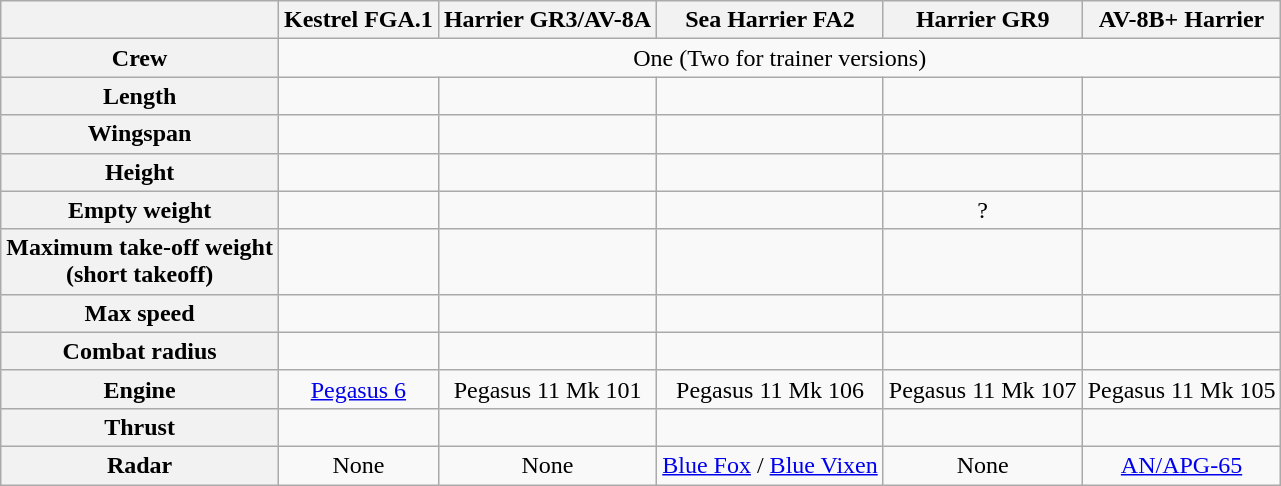<table class="wikitable" style="text-align:center;">
<tr>
<th></th>
<th>Kestrel FGA.1</th>
<th>Harrier GR3/AV-8A</th>
<th>Sea Harrier FA2</th>
<th>Harrier GR9</th>
<th>AV-8B+ Harrier</th>
</tr>
<tr>
<th>Crew</th>
<td colspan="5">One (Two for trainer versions)</td>
</tr>
<tr>
<th>Length</th>
<td></td>
<td></td>
<td></td>
<td></td>
<td></td>
</tr>
<tr>
<th>Wingspan</th>
<td></td>
<td></td>
<td></td>
<td></td>
<td></td>
</tr>
<tr>
<th>Height</th>
<td></td>
<td></td>
<td></td>
<td></td>
<td></td>
</tr>
<tr>
<th>Empty weight</th>
<td></td>
<td></td>
<td></td>
<td>?</td>
<td></td>
</tr>
<tr>
<th>Maximum take-off weight <br>(short takeoff)</th>
<td></td>
<td></td>
<td></td>
<td></td>
<td></td>
</tr>
<tr>
<th>Max speed</th>
<td></td>
<td></td>
<td></td>
<td></td>
<td></td>
</tr>
<tr>
<th>Combat radius</th>
<td></td>
<td></td>
<td></td>
<td></td>
<td></td>
</tr>
<tr>
<th>Engine</th>
<td><a href='#'>Pegasus 6</a></td>
<td>Pegasus 11 Mk 101</td>
<td>Pegasus 11 Mk 106</td>
<td>Pegasus 11 Mk 107</td>
<td>Pegasus 11 Mk 105</td>
</tr>
<tr>
<th>Thrust</th>
<td></td>
<td></td>
<td></td>
<td></td>
<td></td>
</tr>
<tr>
<th>Radar</th>
<td>None</td>
<td>None</td>
<td><a href='#'>Blue Fox</a> / <a href='#'>Blue Vixen</a></td>
<td>None</td>
<td><a href='#'>AN/APG-65</a></td>
</tr>
</table>
